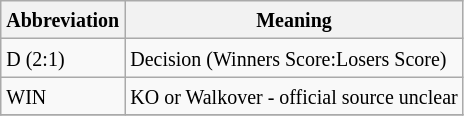<table class="wikitable">
<tr>
<th><small>Abbreviation</small></th>
<th><small>Meaning</small></th>
</tr>
<tr>
<td><small>D (2:1)</small></td>
<td><small>Decision (Winners Score:Losers Score)</small></td>
</tr>
<tr>
<td><small>WIN</small></td>
<td><small>KO or Walkover - official source unclear</small></td>
</tr>
<tr>
</tr>
</table>
